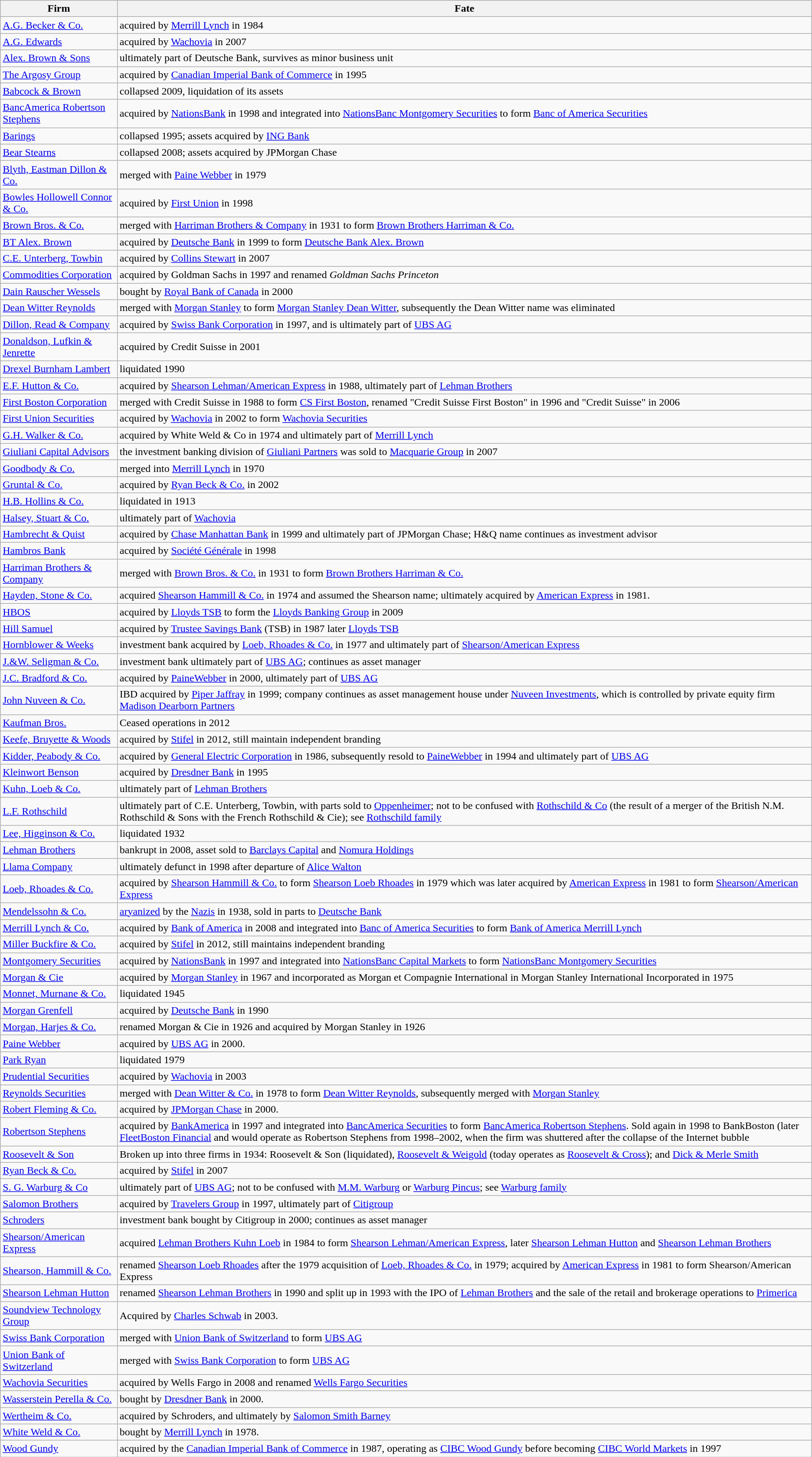<table class="wikitable">
<tr>
<th>Firm</th>
<th>Fate</th>
</tr>
<tr>
<td><a href='#'>A.G. Becker & Co.</a></td>
<td>acquired by <a href='#'>Merrill Lynch</a> in 1984</td>
</tr>
<tr>
<td><a href='#'>A.G. Edwards</a></td>
<td>acquired by <a href='#'>Wachovia</a> in 2007</td>
</tr>
<tr>
<td><a href='#'>Alex. Brown & Sons</a></td>
<td>ultimately part of Deutsche Bank, survives as minor business unit</td>
</tr>
<tr>
<td><a href='#'>The Argosy Group</a></td>
<td>acquired by <a href='#'>Canadian Imperial Bank of Commerce</a> in 1995</td>
</tr>
<tr>
<td><a href='#'>Babcock & Brown</a></td>
<td>collapsed 2009, liquidation of its assets</td>
</tr>
<tr>
<td><a href='#'>BancAmerica Robertson Stephens</a></td>
<td>acquired by <a href='#'>NationsBank</a> in 1998 and integrated into <a href='#'>NationsBanc Montgomery Securities</a> to form <a href='#'>Banc of America Securities</a></td>
</tr>
<tr>
<td><a href='#'>Barings</a></td>
<td>collapsed 1995; assets acquired by <a href='#'>ING Bank</a></td>
</tr>
<tr>
<td><a href='#'>Bear Stearns</a></td>
<td>collapsed 2008; assets acquired by JPMorgan Chase</td>
</tr>
<tr>
<td><a href='#'>Blyth, Eastman Dillon & Co.</a></td>
<td>merged with <a href='#'>Paine Webber</a> in 1979</td>
</tr>
<tr>
<td><a href='#'>Bowles Hollowell Connor & Co.</a></td>
<td>acquired by <a href='#'>First Union</a> in 1998</td>
</tr>
<tr>
<td><a href='#'>Brown Bros. & Co.</a></td>
<td>merged with <a href='#'>Harriman Brothers & Company</a> in 1931 to form <a href='#'>Brown Brothers Harriman & Co.</a></td>
</tr>
<tr>
<td><a href='#'>BT Alex. Brown</a></td>
<td>acquired by <a href='#'>Deutsche Bank</a> in 1999 to form <a href='#'>Deutsche Bank Alex. Brown</a></td>
</tr>
<tr>
<td><a href='#'>C.E. Unterberg, Towbin</a></td>
<td>acquired by <a href='#'>Collins Stewart</a> in 2007</td>
</tr>
<tr>
<td><a href='#'>Commodities Corporation</a></td>
<td>acquired by Goldman Sachs in 1997 and renamed <em>Goldman Sachs Princeton</em></td>
</tr>
<tr>
<td><a href='#'>Dain Rauscher Wessels</a></td>
<td>bought by <a href='#'>Royal Bank of Canada</a> in 2000</td>
</tr>
<tr>
<td><a href='#'>Dean Witter Reynolds</a></td>
<td>merged with <a href='#'>Morgan Stanley</a> to form <a href='#'>Morgan Stanley Dean Witter</a>, subsequently the Dean Witter name was eliminated</td>
</tr>
<tr>
<td><a href='#'>Dillon, Read & Company</a></td>
<td>acquired by <a href='#'>Swiss Bank Corporation</a> in 1997, and is ultimately part of <a href='#'>UBS AG</a></td>
</tr>
<tr>
<td><a href='#'>Donaldson, Lufkin & Jenrette</a></td>
<td>acquired by Credit Suisse in 2001</td>
</tr>
<tr>
<td><a href='#'>Drexel Burnham Lambert</a></td>
<td>liquidated 1990</td>
</tr>
<tr>
<td><a href='#'>E.F. Hutton & Co.</a></td>
<td>acquired by <a href='#'>Shearson Lehman/American Express</a> in 1988, ultimately part of <a href='#'>Lehman Brothers</a></td>
</tr>
<tr>
<td><a href='#'>First Boston Corporation</a></td>
<td>merged with Credit Suisse in 1988 to form <a href='#'>CS First Boston</a>, renamed "Credit Suisse First Boston" in 1996 and "Credit Suisse" in 2006</td>
</tr>
<tr>
<td><a href='#'>First Union Securities</a></td>
<td>acquired by <a href='#'>Wachovia</a> in 2002 to form <a href='#'>Wachovia Securities</a></td>
</tr>
<tr>
<td><a href='#'>G.H. Walker & Co.</a></td>
<td>acquired by White Weld & Co in 1974 and ultimately part of <a href='#'>Merrill Lynch</a></td>
</tr>
<tr>
<td><a href='#'>Giuliani Capital Advisors</a></td>
<td>the investment banking division of <a href='#'>Giuliani Partners</a> was sold to <a href='#'>Macquarie Group</a> in 2007</td>
</tr>
<tr>
<td><a href='#'>Goodbody & Co.</a></td>
<td>merged into <a href='#'>Merrill Lynch</a> in 1970</td>
</tr>
<tr>
<td><a href='#'>Gruntal & Co.</a></td>
<td>acquired by <a href='#'>Ryan Beck & Co.</a> in 2002</td>
</tr>
<tr>
<td><a href='#'>H.B. Hollins & Co.</a></td>
<td>liquidated in 1913</td>
</tr>
<tr>
<td><a href='#'>Halsey, Stuart & Co.</a></td>
<td>ultimately part of <a href='#'>Wachovia</a></td>
</tr>
<tr>
<td><a href='#'>Hambrecht & Quist</a></td>
<td>acquired by <a href='#'>Chase Manhattan Bank</a> in 1999 and ultimately part of JPMorgan Chase; H&Q name continues as investment advisor</td>
</tr>
<tr>
<td><a href='#'>Hambros Bank</a></td>
<td>acquired by <a href='#'>Société Générale</a> in 1998</td>
</tr>
<tr>
<td><a href='#'>Harriman Brothers & Company</a></td>
<td>merged with <a href='#'>Brown Bros. & Co.</a> in 1931 to form <a href='#'>Brown Brothers Harriman & Co.</a></td>
</tr>
<tr>
<td><a href='#'>Hayden, Stone & Co.</a></td>
<td>acquired <a href='#'>Shearson Hammill & Co.</a> in 1974 and assumed the Shearson name; ultimately acquired by <a href='#'>American Express</a> in 1981.</td>
</tr>
<tr>
<td><a href='#'>HBOS</a></td>
<td>acquired by <a href='#'>Lloyds TSB</a> to form the <a href='#'>Lloyds Banking Group</a> in 2009</td>
</tr>
<tr>
<td><a href='#'>Hill Samuel</a></td>
<td>acquired by <a href='#'>Trustee Savings Bank</a> (TSB) in 1987 later <a href='#'>Lloyds TSB</a></td>
</tr>
<tr>
<td><a href='#'>Hornblower & Weeks</a></td>
<td>investment bank acquired by <a href='#'>Loeb, Rhoades & Co.</a> in 1977 and ultimately part of <a href='#'>Shearson/American Express</a></td>
</tr>
<tr>
<td><a href='#'>J.&W. Seligman & Co.</a></td>
<td>investment bank ultimately part of <a href='#'>UBS AG</a>; continues as asset manager</td>
</tr>
<tr>
<td><a href='#'>J.C. Bradford & Co.</a></td>
<td>acquired by <a href='#'>PaineWebber</a> in 2000, ultimately part of <a href='#'>UBS AG</a></td>
</tr>
<tr>
<td><a href='#'>John Nuveen & Co.</a></td>
<td>IBD acquired by <a href='#'>Piper Jaffray</a> in 1999; company continues as asset management house under <a href='#'>Nuveen Investments</a>, which is controlled by private equity firm <a href='#'>Madison Dearborn Partners</a></td>
</tr>
<tr>
<td><a href='#'>Kaufman Bros.</a></td>
<td>Ceased operations in 2012</td>
</tr>
<tr>
<td><a href='#'>Keefe, Bruyette & Woods</a></td>
<td>acquired by <a href='#'>Stifel</a> in 2012, still maintain independent branding</td>
</tr>
<tr>
<td><a href='#'>Kidder, Peabody & Co.</a></td>
<td>acquired by <a href='#'>General Electric Corporation</a> in 1986, subsequently resold to <a href='#'>PaineWebber</a> in 1994 and ultimately part of <a href='#'>UBS AG</a></td>
</tr>
<tr>
<td><a href='#'>Kleinwort Benson</a></td>
<td>acquired by <a href='#'>Dresdner Bank</a> in 1995</td>
</tr>
<tr>
<td><a href='#'>Kuhn, Loeb & Co.</a></td>
<td>ultimately part of <a href='#'>Lehman Brothers</a></td>
</tr>
<tr>
<td><a href='#'>L.F. Rothschild</a></td>
<td>ultimately part of C.E. Unterberg, Towbin, with parts sold to <a href='#'>Oppenheimer</a>; not to be confused with <a href='#'>Rothschild & Co</a> (the result of a merger of the British N.M. Rothschild & Sons with the French Rothschild & Cie); see <a href='#'>Rothschild family</a></td>
</tr>
<tr>
<td><a href='#'>Lee, Higginson & Co.</a></td>
<td>liquidated 1932</td>
</tr>
<tr>
<td><a href='#'>Lehman Brothers</a></td>
<td>bankrupt in 2008, asset sold to <a href='#'>Barclays Capital</a> and <a href='#'>Nomura Holdings</a></td>
</tr>
<tr>
<td><a href='#'>Llama Company</a></td>
<td>ultimately defunct in 1998 after departure of <a href='#'>Alice Walton</a></td>
</tr>
<tr>
<td><a href='#'>Loeb, Rhoades & Co.</a></td>
<td>acquired by <a href='#'>Shearson Hammill & Co.</a> to form <a href='#'>Shearson Loeb Rhoades</a> in 1979 which was later acquired by <a href='#'>American Express</a> in 1981 to form <a href='#'>Shearson/American Express</a></td>
</tr>
<tr>
<td><a href='#'>Mendelssohn & Co.</a></td>
<td><a href='#'>aryanized</a> by the <a href='#'>Nazis</a> in 1938, sold in parts to <a href='#'>Deutsche Bank</a></td>
</tr>
<tr>
<td><a href='#'>Merrill Lynch & Co.</a></td>
<td>acquired by <a href='#'>Bank of America</a> in 2008 and integrated into <a href='#'>Banc of America Securities</a> to form <a href='#'>Bank of America Merrill Lynch</a></td>
</tr>
<tr>
<td><a href='#'>Miller Buckfire & Co.</a></td>
<td>acquired by <a href='#'>Stifel</a> in 2012, still maintains independent branding</td>
</tr>
<tr>
<td><a href='#'>Montgomery Securities</a></td>
<td>acquired by <a href='#'>NationsBank</a> in 1997 and integrated into <a href='#'>NationsBanc Capital Markets</a> to form <a href='#'>NationsBanc Montgomery Securities</a></td>
</tr>
<tr>
<td><a href='#'>Morgan & Cie</a></td>
<td>acquired by <a href='#'>Morgan Stanley</a> in 1967 and incorporated as Morgan et Compagnie International in  Morgan Stanley International Incorporated in 1975</td>
</tr>
<tr>
<td><a href='#'>Monnet, Murnane & Co.</a></td>
<td>liquidated 1945</td>
</tr>
<tr>
<td><a href='#'>Morgan Grenfell</a></td>
<td>acquired by <a href='#'>Deutsche Bank</a> in 1990</td>
</tr>
<tr>
<td><a href='#'>Morgan, Harjes & Co.</a></td>
<td>renamed Morgan & Cie in 1926 and acquired by Morgan Stanley in 1926</td>
</tr>
<tr>
<td><a href='#'>Paine Webber</a></td>
<td>acquired by <a href='#'>UBS AG</a> in 2000.</td>
</tr>
<tr>
<td><a href='#'>Park Ryan</a></td>
<td>liquidated 1979</td>
</tr>
<tr>
<td><a href='#'>Prudential Securities</a></td>
<td>acquired by <a href='#'>Wachovia</a> in 2003</td>
</tr>
<tr>
<td><a href='#'>Reynolds Securities</a></td>
<td>merged with <a href='#'>Dean Witter & Co.</a> in 1978 to form <a href='#'>Dean Witter Reynolds</a>, subsequently merged with <a href='#'>Morgan Stanley</a></td>
</tr>
<tr>
<td><a href='#'>Robert Fleming & Co.</a></td>
<td>acquired by <a href='#'>JPMorgan Chase</a> in 2000.</td>
</tr>
<tr>
<td><a href='#'>Robertson Stephens</a></td>
<td>acquired by <a href='#'>BankAmerica</a> in 1997 and integrated into <a href='#'>BancAmerica Securities</a> to form <a href='#'>BancAmerica Robertson Stephens</a>. Sold again in 1998 to BankBoston (later <a href='#'>FleetBoston Financial</a> and would operate as Robertson Stephens from 1998–2002, when the firm was shuttered after the collapse of the Internet bubble</td>
</tr>
<tr>
<td><a href='#'>Roosevelt & Son</a></td>
<td>Broken up into three firms in 1934: Roosevelt & Son (liquidated), <a href='#'>Roosevelt & Weigold</a> (today operates as <a href='#'>Roosevelt & Cross</a>); and <a href='#'>Dick & Merle Smith</a></td>
</tr>
<tr>
<td><a href='#'>Ryan Beck & Co.</a></td>
<td>acquired by <a href='#'>Stifel</a> in 2007</td>
</tr>
<tr>
<td><a href='#'>S. G. Warburg & Co</a></td>
<td>ultimately part of <a href='#'>UBS AG</a>; not to be confused with <a href='#'>M.M. Warburg</a> or <a href='#'>Warburg Pincus</a>; see <a href='#'>Warburg family</a></td>
</tr>
<tr>
<td><a href='#'>Salomon Brothers</a></td>
<td>acquired by <a href='#'>Travelers Group</a> in 1997, ultimately part of <a href='#'>Citigroup</a></td>
</tr>
<tr>
<td><a href='#'>Schroders</a></td>
<td>investment bank bought by Citigroup in 2000; continues as asset manager</td>
</tr>
<tr>
<td><a href='#'>Shearson/American Express</a></td>
<td>acquired <a href='#'>Lehman Brothers Kuhn Loeb</a> in 1984 to form <a href='#'>Shearson Lehman/American Express</a>, later <a href='#'>Shearson Lehman Hutton</a> and <a href='#'>Shearson Lehman Brothers</a></td>
</tr>
<tr>
<td><a href='#'>Shearson, Hammill & Co.</a></td>
<td>renamed <a href='#'>Shearson Loeb Rhoades</a> after the 1979 acquisition of <a href='#'>Loeb, Rhoades & Co.</a> in 1979; acquired by <a href='#'>American Express</a> in 1981 to form Shearson/American Express</td>
</tr>
<tr>
<td><a href='#'>Shearson Lehman Hutton</a></td>
<td>renamed <a href='#'>Shearson Lehman Brothers</a> in 1990 and split up in 1993 with the IPO of <a href='#'>Lehman Brothers</a> and the sale of the retail and brokerage operations to <a href='#'>Primerica</a></td>
</tr>
<tr>
<td><a href='#'>Soundview Technology Group</a></td>
<td>Acquired by <a href='#'>Charles Schwab</a> in 2003.</td>
</tr>
<tr>
<td><a href='#'>Swiss Bank Corporation</a></td>
<td>merged with <a href='#'>Union Bank of Switzerland</a> to form <a href='#'>UBS AG</a></td>
</tr>
<tr>
<td><a href='#'>Union Bank of Switzerland</a></td>
<td>merged with <a href='#'>Swiss Bank Corporation</a> to form <a href='#'>UBS AG</a></td>
</tr>
<tr>
<td><a href='#'>Wachovia Securities</a></td>
<td>acquired by Wells Fargo in 2008 and renamed <a href='#'>Wells Fargo Securities</a></td>
</tr>
<tr>
<td><a href='#'>Wasserstein Perella & Co.</a></td>
<td>bought by <a href='#'>Dresdner Bank</a> in 2000.</td>
</tr>
<tr>
<td><a href='#'>Wertheim & Co.</a></td>
<td>acquired by Schroders, and ultimately by <a href='#'>Salomon Smith Barney</a></td>
</tr>
<tr>
<td><a href='#'>White Weld & Co.</a></td>
<td>bought by <a href='#'>Merrill Lynch</a> in 1978.</td>
</tr>
<tr>
<td><a href='#'>Wood Gundy</a></td>
<td>acquired by the <a href='#'>Canadian Imperial Bank of Commerce</a> in 1987, operating as <a href='#'>CIBC Wood Gundy</a> before becoming <a href='#'>CIBC World Markets</a> in 1997</td>
</tr>
</table>
